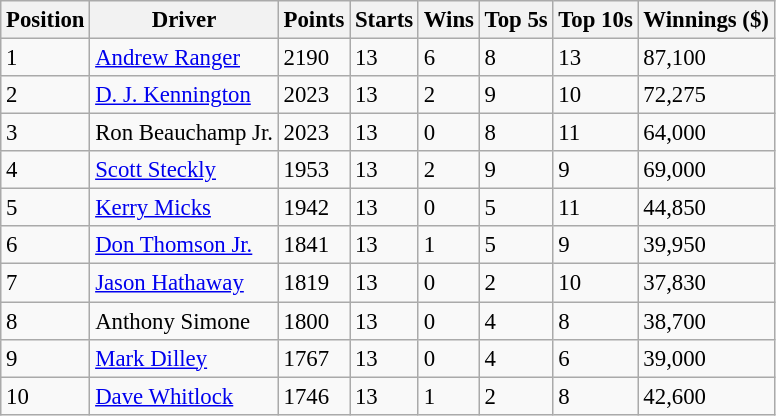<table class="wikitable" style="font-size: 95%;">
<tr>
<th>Position</th>
<th>Driver</th>
<th>Points</th>
<th>Starts</th>
<th>Wins</th>
<th>Top 5s</th>
<th>Top 10s</th>
<th>Winnings ($)</th>
</tr>
<tr>
<td>1</td>
<td><a href='#'>Andrew Ranger</a></td>
<td>2190</td>
<td>13</td>
<td>6</td>
<td>8</td>
<td>13</td>
<td>87,100</td>
</tr>
<tr>
<td>2</td>
<td><a href='#'>D. J. Kennington</a></td>
<td>2023</td>
<td>13</td>
<td>2</td>
<td>9</td>
<td>10</td>
<td>72,275</td>
</tr>
<tr>
<td>3</td>
<td>Ron Beauchamp Jr.</td>
<td>2023</td>
<td>13</td>
<td>0</td>
<td>8</td>
<td>11</td>
<td>64,000</td>
</tr>
<tr>
<td>4</td>
<td><a href='#'>Scott Steckly</a></td>
<td>1953</td>
<td>13</td>
<td>2</td>
<td>9</td>
<td>9</td>
<td>69,000</td>
</tr>
<tr>
<td>5</td>
<td><a href='#'>Kerry Micks</a></td>
<td>1942</td>
<td>13</td>
<td>0</td>
<td>5</td>
<td>11</td>
<td>44,850</td>
</tr>
<tr>
<td>6</td>
<td><a href='#'>Don Thomson Jr.</a></td>
<td>1841</td>
<td>13</td>
<td>1</td>
<td>5</td>
<td>9</td>
<td>39,950</td>
</tr>
<tr>
<td>7</td>
<td><a href='#'>Jason Hathaway</a></td>
<td>1819</td>
<td>13</td>
<td>0</td>
<td>2</td>
<td>10</td>
<td>37,830</td>
</tr>
<tr>
<td>8</td>
<td>Anthony Simone</td>
<td>1800</td>
<td>13</td>
<td>0</td>
<td>4</td>
<td>8</td>
<td>38,700</td>
</tr>
<tr>
<td>9</td>
<td><a href='#'>Mark Dilley</a></td>
<td>1767</td>
<td>13</td>
<td>0</td>
<td>4</td>
<td>6</td>
<td>39,000</td>
</tr>
<tr>
<td>10</td>
<td><a href='#'>Dave Whitlock</a></td>
<td>1746</td>
<td>13</td>
<td>1</td>
<td>2</td>
<td>8</td>
<td>42,600</td>
</tr>
</table>
